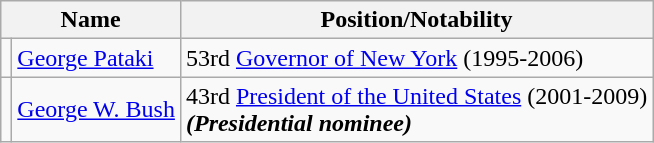<table class="wikitable">
<tr>
<th colspan="2">Name</th>
<th>Position/Notability</th>
</tr>
<tr>
<td></td>
<td><a href='#'>George Pataki</a></td>
<td>53rd <a href='#'>Governor of New York</a> (1995-2006)</td>
</tr>
<tr>
<td></td>
<td><a href='#'>George W. Bush</a></td>
<td>43rd <a href='#'>President of the United States</a> (2001-2009)<br><strong><em>(Presidential nominee)</em></strong></td>
</tr>
</table>
